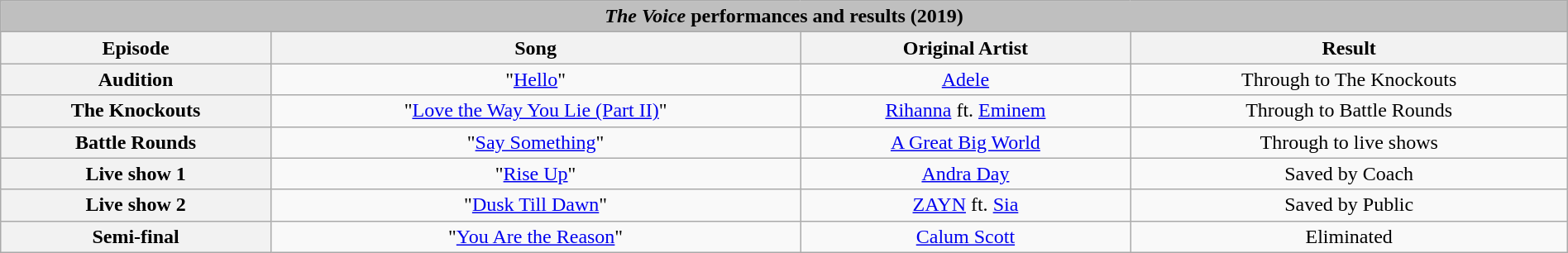<table class="wikitable collapsible" style="width:100%; margin:1em auto 1em auto; text-align:center;">
<tr>
<th colspan="4" style="background:#BFBFBF;"><em>The Voice</em> performances and results (2019)</th>
</tr>
<tr>
<th scope="col">Episode</th>
<th scope="col">Song</th>
<th scope="col">Original Artist</th>
<th scope="col">Result</th>
</tr>
<tr>
<th>Audition</th>
<td>"<a href='#'>Hello</a>"</td>
<td><a href='#'>Adele</a></td>
<td>Through to The Knockouts</td>
</tr>
<tr>
<th>The Knockouts</th>
<td>"<a href='#'>Love the Way You Lie (Part II)</a>"</td>
<td><a href='#'>Rihanna</a> ft. <a href='#'>Eminem</a></td>
<td>Through to Battle Rounds</td>
</tr>
<tr>
<th>Battle Rounds</th>
<td>"<a href='#'>Say Something</a>"</td>
<td><a href='#'>A Great Big World</a></td>
<td>Through to live shows</td>
</tr>
<tr>
<th>Live show 1</th>
<td>"<a href='#'>Rise Up</a>"</td>
<td><a href='#'>Andra Day</a></td>
<td>Saved by Coach</td>
</tr>
<tr>
<th>Live show 2</th>
<td>"<a href='#'>Dusk Till Dawn</a>"</td>
<td><a href='#'>ZAYN</a> ft. <a href='#'>Sia</a></td>
<td>Saved by Public</td>
</tr>
<tr>
<th>Semi-final</th>
<td>"<a href='#'>You Are the Reason</a>"</td>
<td><a href='#'>Calum Scott</a></td>
<td>Eliminated</td>
</tr>
</table>
